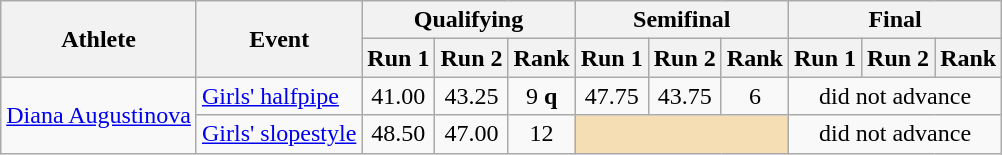<table class="wikitable">
<tr>
<th rowspan="2">Athlete</th>
<th rowspan="2">Event</th>
<th colspan="3">Qualifying</th>
<th colspan="3">Semifinal</th>
<th colspan="3">Final</th>
</tr>
<tr>
<th>Run 1</th>
<th>Run 2</th>
<th>Rank</th>
<th>Run 1</th>
<th>Run 2</th>
<th>Rank</th>
<th>Run 1</th>
<th>Run 2</th>
<th>Rank</th>
</tr>
<tr>
<td rowspan="2"><a href='#'>Diana Augustinova</a></td>
<td><a href='#'>Girls' halfpipe</a></td>
<td align="center">41.00</td>
<td align="center">43.25</td>
<td align="center">9 <strong>q</strong></td>
<td align="center">47.75</td>
<td align="center">43.75</td>
<td align="center">6</td>
<td align="center" colspan=3>did not advance</td>
</tr>
<tr>
<td><a href='#'>Girls' slopestyle</a></td>
<td align="center">48.50</td>
<td align="center">47.00</td>
<td align="center">12</td>
<td colspan=3 bgcolor="wheat"></td>
<td align="center" colspan=3>did not advance</td>
</tr>
</table>
